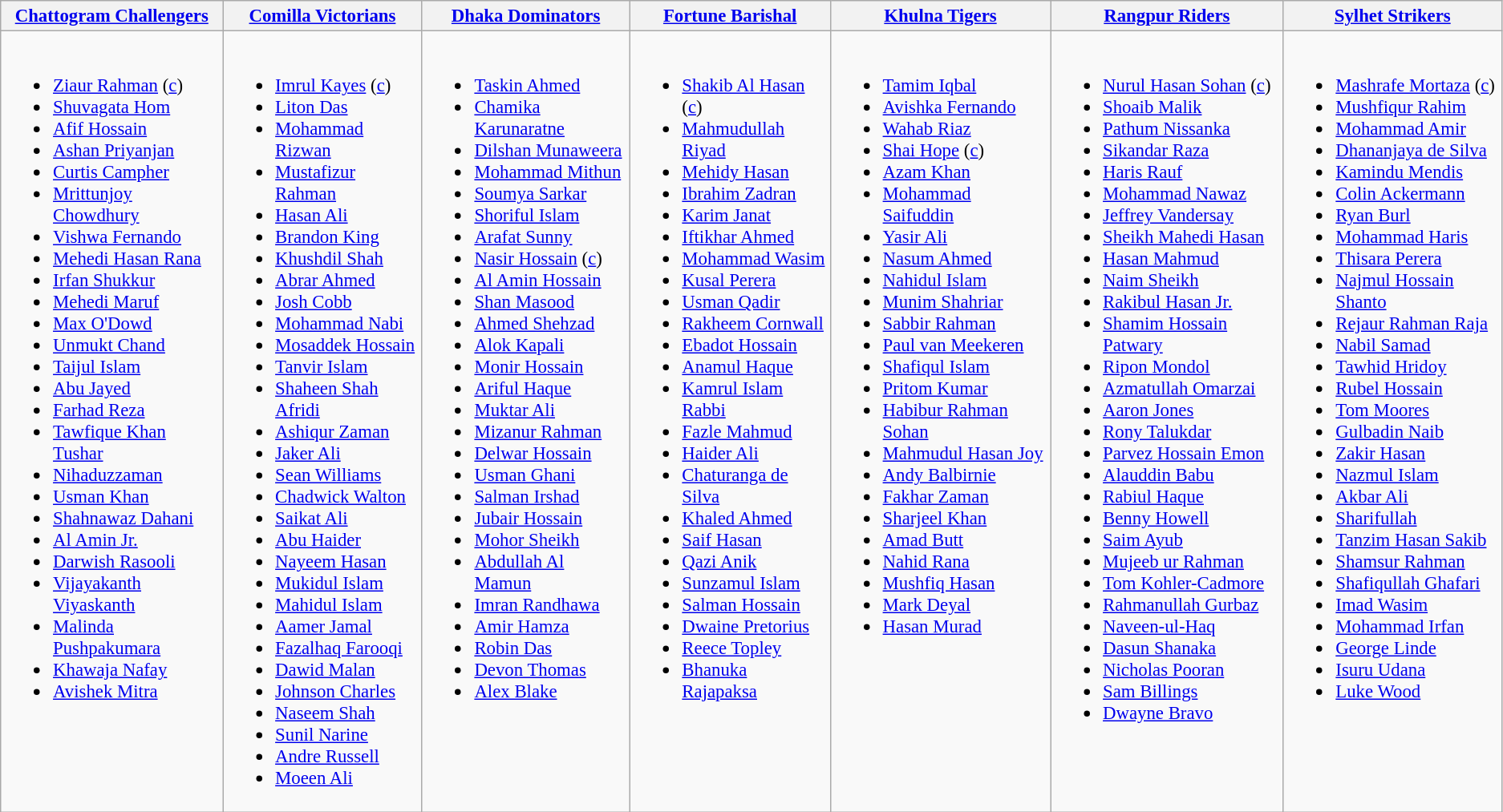<table class="wikitable" Style="font-size:95%;">
<tr>
<th><a href='#'>Chattogram Challengers</a><br><small></small></th>
<th><a href='#'>Comilla Victorians</a><br><small></small></th>
<th><a href='#'>Dhaka Dominators</a><br><small></small></th>
<th><a href='#'>Fortune Barishal</a><br><small></small></th>
<th><a href='#'>Khulna Tigers</a><br><small></small></th>
<th><a href='#'>Rangpur Riders</a><br><small></small></th>
<th><a href='#'>Sylhet Strikers</a><br><small></small></th>
</tr>
<tr>
<td valign=top><br><ul><li><a href='#'>Ziaur Rahman</a> (<a href='#'>c</a>)</li><li><a href='#'>Shuvagata Hom</a></li><li><a href='#'>Afif Hossain</a></li><li><a href='#'>Ashan Priyanjan</a></li><li><a href='#'>Curtis Campher</a></li><li><a href='#'>Mrittunjoy Chowdhury</a></li><li><a href='#'>Vishwa Fernando</a></li><li><a href='#'>Mehedi Hasan Rana</a></li><li><a href='#'>Irfan Shukkur</a></li><li><a href='#'>Mehedi Maruf</a></li><li><a href='#'>Max O'Dowd</a></li><li><a href='#'>Unmukt Chand</a></li><li><a href='#'>Taijul Islam</a></li><li><a href='#'>Abu Jayed</a></li><li><a href='#'>Farhad Reza</a></li><li><a href='#'>Tawfique Khan Tushar</a></li><li><a href='#'>Nihaduzzaman</a></li><li><a href='#'>Usman Khan</a></li><li><a href='#'>Shahnawaz Dahani</a></li><li><a href='#'>Al Amin Jr.</a></li><li><a href='#'>Darwish Rasooli</a></li><li><a href='#'>Vijayakanth Viyaskanth</a></li><li><a href='#'>Malinda Pushpakumara</a></li><li><a href='#'>Khawaja Nafay</a></li><li><a href='#'>Avishek Mitra</a></li></ul></td>
<td valign=top><br><ul><li><a href='#'>Imrul Kayes</a> (<a href='#'>c</a>)</li><li><a href='#'>Liton Das</a></li><li><a href='#'>Mohammad Rizwan</a></li><li><a href='#'>Mustafizur Rahman</a></li><li><a href='#'>Hasan Ali</a></li><li><a href='#'>Brandon King</a></li><li><a href='#'>Khushdil Shah</a></li><li><a href='#'>Abrar Ahmed</a></li><li><a href='#'>Josh Cobb</a></li><li><a href='#'>Mohammad Nabi</a></li><li><a href='#'>Mosaddek Hossain</a></li><li><a href='#'>Tanvir Islam</a></li><li><a href='#'>Shaheen Shah Afridi</a></li><li><a href='#'>Ashiqur Zaman</a></li><li><a href='#'>Jaker Ali</a></li><li><a href='#'>Sean Williams</a></li><li><a href='#'>Chadwick Walton</a></li><li><a href='#'>Saikat Ali</a></li><li><a href='#'>Abu Haider</a></li><li><a href='#'>Nayeem Hasan</a></li><li><a href='#'>Mukidul Islam</a></li><li><a href='#'>Mahidul Islam</a></li><li><a href='#'>Aamer Jamal</a></li><li><a href='#'>Fazalhaq Farooqi</a></li><li><a href='#'>Dawid Malan</a></li><li><a href='#'>Johnson Charles</a></li><li><a href='#'>Naseem Shah</a></li><li><a href='#'>Sunil Narine</a></li><li><a href='#'>Andre Russell</a></li><li><a href='#'>Moeen Ali</a></li></ul></td>
<td valign=top><br><ul><li><a href='#'>Taskin Ahmed</a></li><li><a href='#'>Chamika Karunaratne</a></li><li><a href='#'>Dilshan Munaweera</a></li><li><a href='#'>Mohammad Mithun</a></li><li><a href='#'>Soumya Sarkar</a></li><li><a href='#'>Shoriful Islam</a></li><li><a href='#'>Arafat Sunny</a></li><li><a href='#'>Nasir Hossain</a> (<a href='#'>c</a>)</li><li><a href='#'>Al Amin Hossain</a></li><li><a href='#'>Shan Masood</a></li><li><a href='#'>Ahmed Shehzad</a></li><li><a href='#'>Alok Kapali</a></li><li><a href='#'>Monir Hossain</a></li><li><a href='#'>Ariful Haque</a></li><li><a href='#'>Muktar Ali</a></li><li><a href='#'>Mizanur Rahman</a></li><li><a href='#'>Delwar Hossain</a></li><li><a href='#'>Usman Ghani</a></li><li><a href='#'>Salman Irshad</a></li><li><a href='#'>Jubair Hossain</a></li><li><a href='#'>Mohor Sheikh</a></li><li><a href='#'>Abdullah Al Mamun</a></li><li><a href='#'>Imran Randhawa</a></li><li><a href='#'>Amir Hamza</a></li><li><a href='#'>Robin Das</a></li><li><a href='#'>Devon Thomas</a></li><li><a href='#'>Alex Blake</a></li></ul></td>
<td valign=top><br><ul><li><a href='#'>Shakib Al Hasan</a> (<a href='#'>c</a>)</li><li><a href='#'>Mahmudullah Riyad</a></li><li><a href='#'>Mehidy Hasan</a></li><li><a href='#'>Ibrahim Zadran</a></li><li><a href='#'>Karim Janat</a></li><li><a href='#'>Iftikhar Ahmed</a></li><li><a href='#'>Mohammad Wasim</a></li><li><a href='#'>Kusal Perera</a></li><li><a href='#'>Usman Qadir</a></li><li><a href='#'>Rakheem Cornwall</a></li><li><a href='#'>Ebadot Hossain</a></li><li><a href='#'>Anamul Haque</a></li><li><a href='#'>Kamrul Islam Rabbi</a></li><li><a href='#'>Fazle Mahmud</a></li><li><a href='#'>Haider Ali</a></li><li><a href='#'>Chaturanga de Silva</a></li><li><a href='#'>Khaled Ahmed</a></li><li><a href='#'>Saif Hasan</a></li><li><a href='#'>Qazi Anik</a></li><li><a href='#'>Sunzamul Islam</a></li><li><a href='#'>Salman Hossain</a></li><li><a href='#'>Dwaine Pretorius</a></li><li><a href='#'>Reece Topley</a></li><li><a href='#'>Bhanuka Rajapaksa</a></li></ul></td>
<td valign=top><br><ul><li><a href='#'>Tamim Iqbal</a></li><li><a href='#'>Avishka Fernando</a></li><li><a href='#'>Wahab Riaz</a></li><li><a href='#'>Shai Hope</a> (<a href='#'>c</a>)</li><li><a href='#'>Azam Khan</a></li><li><a href='#'>Mohammad Saifuddin</a></li><li><a href='#'>Yasir Ali</a></li><li><a href='#'>Nasum Ahmed</a></li><li><a href='#'>Nahidul Islam</a></li><li><a href='#'>Munim Shahriar</a></li><li><a href='#'>Sabbir Rahman</a></li><li><a href='#'>Paul van Meekeren</a></li><li><a href='#'>Shafiqul Islam</a></li><li><a href='#'>Pritom Kumar</a></li><li><a href='#'>Habibur Rahman Sohan</a></li><li><a href='#'>Mahmudul Hasan Joy</a></li><li><a href='#'>Andy Balbirnie</a></li><li><a href='#'>Fakhar Zaman</a></li><li><a href='#'>Sharjeel Khan</a></li><li><a href='#'>Amad Butt</a></li><li><a href='#'>Nahid Rana</a></li><li><a href='#'>Mushfiq Hasan</a></li><li><a href='#'>Mark Deyal</a></li><li><a href='#'>Hasan Murad</a></li></ul></td>
<td valign=top><br><ul><li><a href='#'>Nurul Hasan Sohan</a> (<a href='#'>c</a>)</li><li><a href='#'>Shoaib Malik</a></li><li><a href='#'>Pathum Nissanka</a></li><li><a href='#'>Sikandar Raza</a></li><li><a href='#'>Haris Rauf</a></li><li><a href='#'>Mohammad Nawaz</a></li><li><a href='#'>Jeffrey Vandersay</a></li><li><a href='#'>Sheikh Mahedi Hasan</a></li><li><a href='#'>Hasan Mahmud</a></li><li><a href='#'>Naim Sheikh</a></li><li><a href='#'>Rakibul Hasan Jr.</a></li><li><a href='#'>Shamim Hossain Patwary</a></li><li><a href='#'>Ripon Mondol</a></li><li><a href='#'>Azmatullah Omarzai</a></li><li><a href='#'>Aaron Jones</a></li><li><a href='#'>Rony Talukdar</a></li><li><a href='#'>Parvez Hossain Emon</a></li><li><a href='#'>Alauddin Babu</a></li><li><a href='#'>Rabiul Haque</a></li><li><a href='#'>Benny Howell</a></li><li><a href='#'>Saim Ayub</a></li><li><a href='#'>Mujeeb ur Rahman</a></li><li><a href='#'>Tom Kohler-Cadmore</a></li><li><a href='#'>Rahmanullah Gurbaz</a></li><li><a href='#'>Naveen-ul-Haq</a></li><li><a href='#'>Dasun Shanaka</a></li><li><a href='#'>Nicholas Pooran</a></li><li><a href='#'>Sam Billings</a></li><li><a href='#'>Dwayne Bravo</a></li></ul></td>
<td valign=top><br><ul><li><a href='#'>Mashrafe Mortaza</a> (<a href='#'>c</a>)</li><li><a href='#'>Mushfiqur Rahim</a></li><li><a href='#'>Mohammad Amir</a></li><li><a href='#'>Dhananjaya de Silva</a></li><li><a href='#'>Kamindu Mendis</a></li><li><a href='#'>Colin Ackermann</a></li><li><a href='#'>Ryan Burl</a></li><li><a href='#'>Mohammad Haris</a></li><li><a href='#'>Thisara Perera</a></li><li><a href='#'>Najmul Hossain Shanto</a></li><li><a href='#'>Rejaur Rahman Raja</a></li><li><a href='#'>Nabil Samad</a></li><li><a href='#'>Tawhid Hridoy</a></li><li><a href='#'>Rubel Hossain</a></li><li><a href='#'>Tom Moores</a></li><li><a href='#'>Gulbadin Naib</a></li><li><a href='#'>Zakir Hasan</a></li><li><a href='#'>Nazmul Islam</a></li><li><a href='#'>Akbar Ali</a></li><li><a href='#'>Sharifullah</a></li><li><a href='#'>Tanzim Hasan Sakib</a></li><li><a href='#'>Shamsur Rahman</a></li><li><a href='#'>Shafiqullah Ghafari</a></li><li><a href='#'>Imad Wasim</a></li><li><a href='#'>Mohammad Irfan</a></li><li><a href='#'>George Linde</a></li><li><a href='#'>Isuru Udana</a></li><li><a href='#'>Luke Wood</a></li></ul></td>
</tr>
</table>
